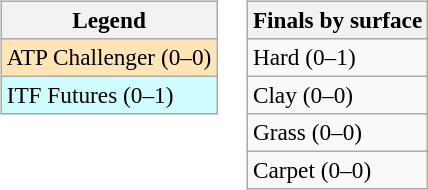<table>
<tr valign=top>
<td><br><table class=wikitable style=font-size:97%>
<tr>
<th>Legend</th>
</tr>
<tr bgcolor=moccasin>
<td>ATP Challenger (0–0)</td>
</tr>
<tr bgcolor=cffcff>
<td>ITF Futures (0–1)</td>
</tr>
</table>
</td>
<td><br><table class=wikitable style=font-size:97%>
<tr>
<th>Finals by surface</th>
</tr>
<tr>
<td>Hard (0–1)</td>
</tr>
<tr>
<td>Clay (0–0)</td>
</tr>
<tr>
<td>Grass (0–0)</td>
</tr>
<tr>
<td>Carpet (0–0)</td>
</tr>
</table>
</td>
</tr>
</table>
